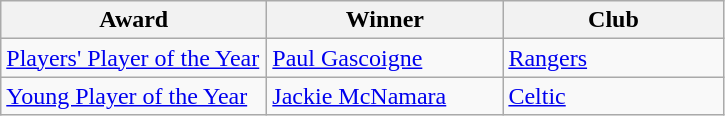<table class="wikitable">
<tr>
<th width=170>Award</th>
<th width=150>Winner</th>
<th width=140>Club</th>
</tr>
<tr>
<td><a href='#'>Players' Player of the Year</a></td>
<td> <a href='#'>Paul Gascoigne</a></td>
<td><a href='#'>Rangers</a></td>
</tr>
<tr>
<td><a href='#'>Young Player of the Year</a></td>
<td> <a href='#'>Jackie McNamara</a></td>
<td><a href='#'>Celtic</a></td>
</tr>
</table>
